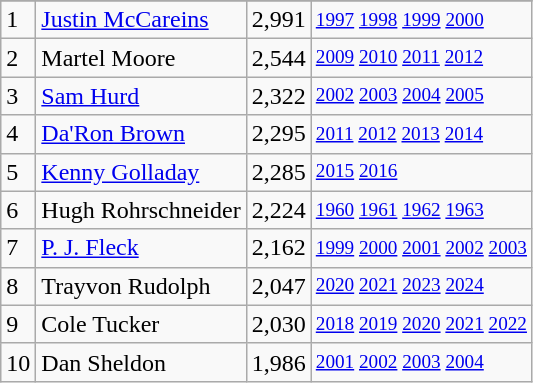<table class="wikitable">
<tr>
</tr>
<tr>
<td>1</td>
<td><a href='#'>Justin McCareins</a></td>
<td>2,991</td>
<td style="font-size:80%;"><a href='#'>1997</a> <a href='#'>1998</a> <a href='#'>1999</a> <a href='#'>2000</a></td>
</tr>
<tr>
<td>2</td>
<td>Martel Moore</td>
<td>2,544</td>
<td style="font-size:80%;"><a href='#'>2009</a> <a href='#'>2010</a> <a href='#'>2011</a> <a href='#'>2012</a></td>
</tr>
<tr>
<td>3</td>
<td><a href='#'>Sam Hurd</a></td>
<td>2,322</td>
<td style="font-size:80%;"><a href='#'>2002</a> <a href='#'>2003</a> <a href='#'>2004</a> <a href='#'>2005</a></td>
</tr>
<tr>
<td>4</td>
<td><a href='#'>Da'Ron Brown</a></td>
<td>2,295</td>
<td style="font-size:80%;"><a href='#'>2011</a> <a href='#'>2012</a> <a href='#'>2013</a> <a href='#'>2014</a></td>
</tr>
<tr>
<td>5</td>
<td><a href='#'>Kenny Golladay</a></td>
<td>2,285</td>
<td style="font-size:80%;"><a href='#'>2015</a> <a href='#'>2016</a></td>
</tr>
<tr>
<td>6</td>
<td>Hugh Rohrschneider</td>
<td>2,224</td>
<td style="font-size:80%;"><a href='#'>1960</a> <a href='#'>1961</a> <a href='#'>1962</a> <a href='#'>1963</a></td>
</tr>
<tr>
<td>7</td>
<td><a href='#'>P. J. Fleck</a></td>
<td>2,162</td>
<td style="font-size:80%;"><a href='#'>1999</a> <a href='#'>2000</a> <a href='#'>2001</a> <a href='#'>2002</a> <a href='#'>2003</a></td>
</tr>
<tr>
<td>8</td>
<td>Trayvon Rudolph</td>
<td>2,047</td>
<td style="font-size:80%;"><a href='#'>2020</a> <a href='#'>2021</a> <a href='#'>2023</a> <a href='#'>2024</a></td>
</tr>
<tr>
<td>9</td>
<td>Cole Tucker</td>
<td>2,030</td>
<td style="font-size:80%;"><a href='#'>2018</a> <a href='#'>2019</a> <a href='#'>2020</a> <a href='#'>2021</a> <a href='#'>2022</a></td>
</tr>
<tr>
<td>10</td>
<td>Dan Sheldon</td>
<td>1,986</td>
<td style="font-size:80%;"><a href='#'>2001</a> <a href='#'>2002</a> <a href='#'>2003</a> <a href='#'>2004</a></td>
</tr>
</table>
